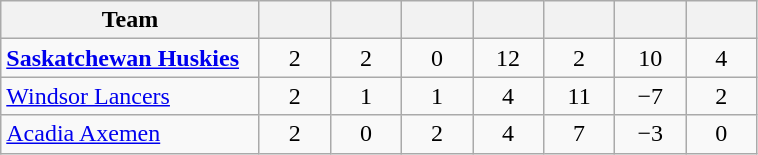<table class="wikitable" style="text-align:center;">
<tr>
<th width=165>Team</th>
<th width=40></th>
<th width=40></th>
<th width=40></th>
<th width=40></th>
<th width=40></th>
<th width=40></th>
<th width=40></th>
</tr>
<tr>
<td style="text-align:left;"><strong><a href='#'>Saskatchewan Huskies</a></strong></td>
<td>2</td>
<td>2</td>
<td>0</td>
<td>12</td>
<td>2</td>
<td>10</td>
<td>4</td>
</tr>
<tr>
<td style="text-align:left;"><a href='#'>Windsor Lancers</a></td>
<td>2</td>
<td>1</td>
<td>1</td>
<td>4</td>
<td>11</td>
<td>−7</td>
<td>2</td>
</tr>
<tr>
<td style="text-align:left;"><a href='#'>Acadia Axemen</a></td>
<td>2</td>
<td>0</td>
<td>2</td>
<td>4</td>
<td>7</td>
<td>−3</td>
<td>0</td>
</tr>
</table>
